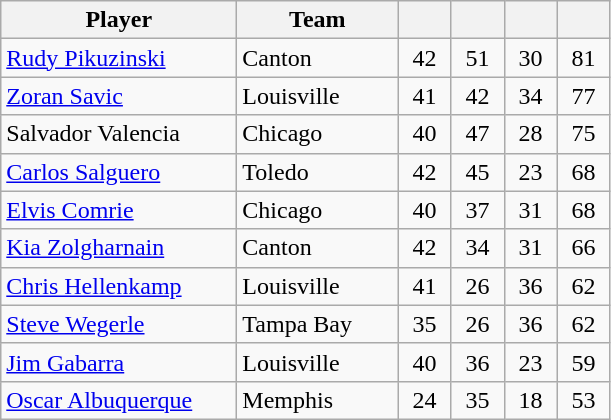<table class="wikitable">
<tr>
<th width=150>Player</th>
<th width=100>Team</th>
<th width=28></th>
<th width=28></th>
<th width=28></th>
<th width=28></th>
</tr>
<tr align=center>
<td align=left><a href='#'>Rudy Pikuzinski</a></td>
<td align=left>Canton</td>
<td>42</td>
<td>51</td>
<td>30</td>
<td>81</td>
</tr>
<tr align=center>
<td align=left><a href='#'>Zoran Savic</a></td>
<td align=left>Louisville</td>
<td>41</td>
<td>42</td>
<td>34</td>
<td>77</td>
</tr>
<tr align=center>
<td align=left>Salvador Valencia</td>
<td align=left>Chicago</td>
<td>40</td>
<td>47</td>
<td>28</td>
<td>75</td>
</tr>
<tr align=center>
<td align=left><a href='#'>Carlos Salguero</a></td>
<td align=left>Toledo</td>
<td>42</td>
<td>45</td>
<td>23</td>
<td>68</td>
</tr>
<tr align=center>
<td align=left><a href='#'>Elvis Comrie</a></td>
<td align=left>Chicago</td>
<td>40</td>
<td>37</td>
<td>31</td>
<td>68</td>
</tr>
<tr align=center>
<td align=left><a href='#'>Kia Zolgharnain</a></td>
<td align=left>Canton</td>
<td>42</td>
<td>34</td>
<td>31</td>
<td>66</td>
</tr>
<tr align=center>
<td align=left><a href='#'>Chris Hellenkamp</a></td>
<td align=left>Louisville</td>
<td>41</td>
<td>26</td>
<td>36</td>
<td>62</td>
</tr>
<tr align=center>
<td align=left><a href='#'>Steve Wegerle</a></td>
<td align=left>Tampa Bay</td>
<td>35</td>
<td>26</td>
<td>36</td>
<td>62</td>
</tr>
<tr align=center>
<td align=left><a href='#'>Jim Gabarra</a></td>
<td align=left>Louisville</td>
<td>40</td>
<td>36</td>
<td>23</td>
<td>59</td>
</tr>
<tr align=center>
<td align=left><a href='#'>Oscar Albuquerque</a></td>
<td align=left>Memphis</td>
<td>24</td>
<td>35</td>
<td>18</td>
<td>53</td>
</tr>
</table>
